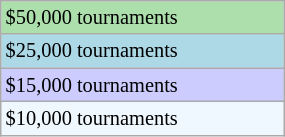<table class="wikitable" style="font-size:85%;" width=15%>
<tr style="background:#addfad;">
<td>$50,000 tournaments</td>
</tr>
<tr style="background:lightblue;">
<td>$25,000 tournaments</td>
</tr>
<tr style="background:#ccccff;">
<td>$15,000 tournaments</td>
</tr>
<tr style="background:#f0f8ff;">
<td>$10,000 tournaments</td>
</tr>
</table>
